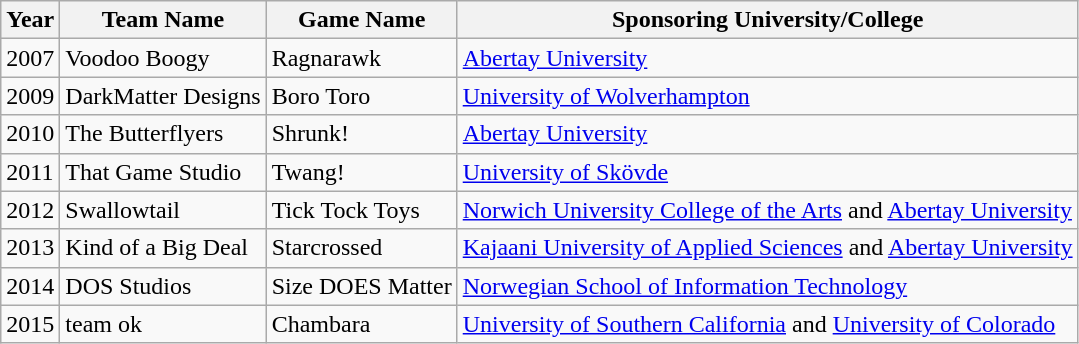<table border="1" class="wikitable">
<tr>
<th>Year</th>
<th>Team Name</th>
<th>Game Name</th>
<th>Sponsoring University/College</th>
</tr>
<tr>
<td>2007</td>
<td>Voodoo Boogy</td>
<td>Ragnarawk</td>
<td><a href='#'>Abertay University</a></td>
</tr>
<tr>
<td>2009</td>
<td>DarkMatter Designs</td>
<td>Boro Toro</td>
<td><a href='#'>University of Wolverhampton</a></td>
</tr>
<tr>
<td>2010</td>
<td>The Butterflyers</td>
<td>Shrunk!</td>
<td><a href='#'>Abertay University</a></td>
</tr>
<tr>
<td>2011</td>
<td>That Game Studio</td>
<td>Twang!</td>
<td><a href='#'>University of Skövde</a></td>
</tr>
<tr>
<td>2012</td>
<td>Swallowtail</td>
<td>Tick Tock Toys</td>
<td><a href='#'>Norwich University College of the Arts</a> and <a href='#'>Abertay University</a></td>
</tr>
<tr>
<td>2013</td>
<td>Kind of a Big Deal</td>
<td>Starcrossed</td>
<td><a href='#'>Kajaani University of Applied Sciences</a> and <a href='#'>Abertay University</a></td>
</tr>
<tr>
<td>2014</td>
<td>DOS Studios</td>
<td>Size DOES Matter</td>
<td><a href='#'>Norwegian School of Information Technology</a></td>
</tr>
<tr>
<td>2015</td>
<td>team ok</td>
<td>Chambara</td>
<td><a href='#'>University of Southern California</a> and <a href='#'>University of Colorado</a></td>
</tr>
</table>
